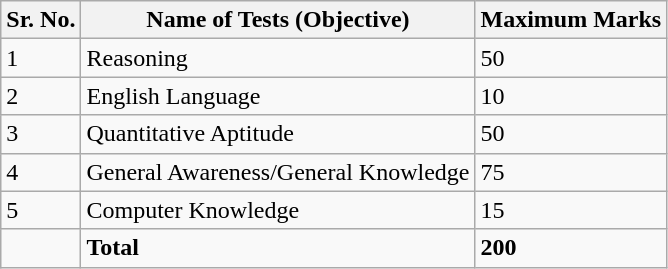<table class="wikitable">
<tr>
<th>Sr. No.</th>
<th>Name of Tests (Objective)</th>
<th>Maximum Marks</th>
</tr>
<tr>
<td>1</td>
<td>Reasoning</td>
<td>50</td>
</tr>
<tr>
<td>2</td>
<td>English Language</td>
<td>10</td>
</tr>
<tr>
<td>3</td>
<td>Quantitative Aptitude</td>
<td>50</td>
</tr>
<tr>
<td>4</td>
<td>General Awareness/General Knowledge</td>
<td>75</td>
</tr>
<tr>
<td>5</td>
<td>Computer Knowledge</td>
<td>15</td>
</tr>
<tr>
<td></td>
<td><strong>Total</strong></td>
<td><strong>200</strong></td>
</tr>
</table>
